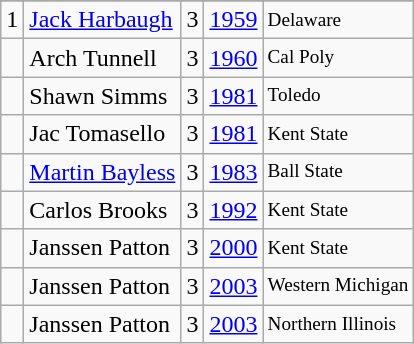<table class="wikitable">
<tr>
</tr>
<tr>
<td>1</td>
<td><a href='#'>Jack Harbaugh</a></td>
<td>3</td>
<td><a href='#'>1959</a></td>
<td style="font-size:80%;">Delaware</td>
</tr>
<tr>
<td></td>
<td>Arch Tunnell</td>
<td>3</td>
<td><a href='#'>1960</a></td>
<td style="font-size:80%;">Cal Poly</td>
</tr>
<tr>
<td></td>
<td>Shawn Simms</td>
<td>3</td>
<td><a href='#'>1981</a></td>
<td style="font-size:80%;">Toledo</td>
</tr>
<tr>
<td></td>
<td>Jac Tomasello</td>
<td>3</td>
<td><a href='#'>1981</a></td>
<td style="font-size:80%;">Kent State</td>
</tr>
<tr>
<td></td>
<td><a href='#'>Martin Bayless</a></td>
<td>3</td>
<td><a href='#'>1983</a></td>
<td style="font-size:80%;">Ball State</td>
</tr>
<tr>
<td></td>
<td>Carlos Brooks</td>
<td>3</td>
<td><a href='#'>1992</a></td>
<td style="font-size:80%;">Kent State</td>
</tr>
<tr>
<td></td>
<td>Janssen Patton</td>
<td>3</td>
<td><a href='#'>2000</a></td>
<td style="font-size:80%;">Kent State</td>
</tr>
<tr>
<td></td>
<td>Janssen Patton</td>
<td>3</td>
<td><a href='#'>2003</a></td>
<td style="font-size:80%;">Western Michigan</td>
</tr>
<tr>
<td></td>
<td>Janssen Patton</td>
<td>3</td>
<td><a href='#'>2003</a></td>
<td style="font-size:80%;">Northern Illinois</td>
</tr>
</table>
